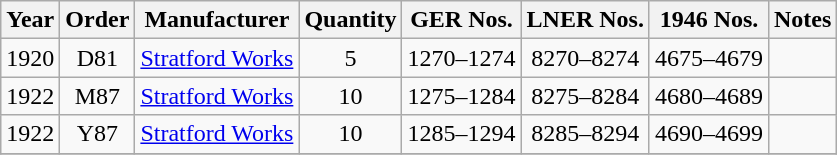<table class=wikitable style=text-align:center>
<tr>
<th>Year</th>
<th>Order</th>
<th>Manufacturer</th>
<th>Quantity</th>
<th>GER Nos.</th>
<th>LNER Nos.</th>
<th>1946 Nos.</th>
<th>Notes</th>
</tr>
<tr>
<td>1920</td>
<td>D81</td>
<td><a href='#'>Stratford Works</a></td>
<td>5</td>
<td>1270–1274</td>
<td>8270–8274</td>
<td>4675–4679</td>
<td></td>
</tr>
<tr>
<td>1922</td>
<td>M87</td>
<td><a href='#'>Stratford Works</a></td>
<td>10</td>
<td>1275–1284</td>
<td>8275–8284</td>
<td>4680–4689</td>
<td></td>
</tr>
<tr>
<td>1922</td>
<td>Y87</td>
<td><a href='#'>Stratford Works</a></td>
<td>10</td>
<td>1285–1294</td>
<td>8285–8294</td>
<td>4690–4699</td>
<td></td>
</tr>
<tr>
</tr>
</table>
